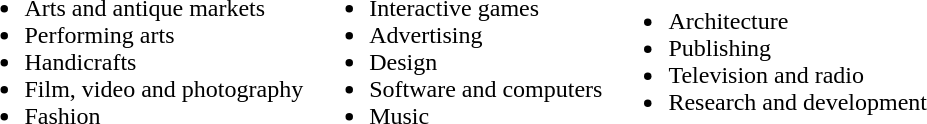<table>
<tr>
<td><br><ul><li>Arts and antique markets</li><li>Performing arts</li><li>Handicrafts</li><li>Film, video and photography</li><li>Fashion</li></ul></td>
<td><br><ul><li>Interactive games</li><li>Advertising</li><li>Design</li><li>Software and computers</li><li>Music</li></ul></td>
<td><br><ul><li>Architecture</li><li>Publishing</li><li>Television and radio</li><li>Research and development</li></ul></td>
</tr>
</table>
